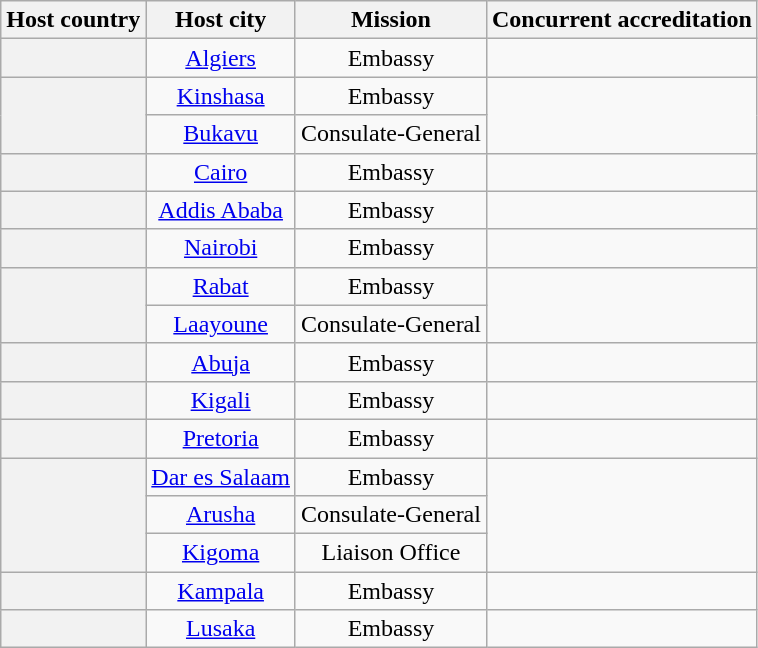<table class="wikitable plainrowheaders" style="text-align:center;">
<tr>
<th scope="col">Host country</th>
<th scope="col">Host city</th>
<th scope="col">Mission</th>
<th scope="col">Concurrent accreditation</th>
</tr>
<tr>
<th scope="row"></th>
<td><a href='#'>Algiers</a></td>
<td>Embassy</td>
<td></td>
</tr>
<tr>
<th scope="row" rowspan="2"></th>
<td><a href='#'>Kinshasa</a></td>
<td>Embassy</td>
<td rowspan="2"></td>
</tr>
<tr>
<td><a href='#'>Bukavu</a></td>
<td>Consulate-General</td>
</tr>
<tr>
<th scope="row"></th>
<td><a href='#'>Cairo</a></td>
<td>Embassy</td>
<td></td>
</tr>
<tr>
<th scope="row"></th>
<td><a href='#'>Addis Ababa</a></td>
<td>Embassy</td>
<td></td>
</tr>
<tr>
<th scope="row"></th>
<td><a href='#'>Nairobi</a></td>
<td>Embassy</td>
<td></td>
</tr>
<tr>
<th scope="row" rowspan="2"></th>
<td><a href='#'>Rabat</a></td>
<td>Embassy</td>
<td rowspan="2"></td>
</tr>
<tr>
<td><a href='#'>Laayoune</a></td>
<td>Consulate-General</td>
</tr>
<tr>
<th scope="row"></th>
<td><a href='#'>Abuja</a></td>
<td>Embassy</td>
<td></td>
</tr>
<tr>
<th scope="row"></th>
<td><a href='#'>Kigali</a></td>
<td>Embassy</td>
<td></td>
</tr>
<tr>
<th scope="row"></th>
<td><a href='#'>Pretoria</a></td>
<td>Embassy</td>
<td></td>
</tr>
<tr>
<th scope="row" rowspan="3"></th>
<td><a href='#'>Dar es Salaam</a></td>
<td>Embassy</td>
<td rowspan="3"></td>
</tr>
<tr>
<td><a href='#'>Arusha</a></td>
<td>Consulate-General</td>
</tr>
<tr>
<td><a href='#'>Kigoma</a></td>
<td>Liaison Office</td>
</tr>
<tr>
<th scope="row"></th>
<td><a href='#'>Kampala</a></td>
<td>Embassy</td>
<td></td>
</tr>
<tr>
<th scope="row"></th>
<td><a href='#'>Lusaka</a></td>
<td>Embassy</td>
<td></td>
</tr>
</table>
